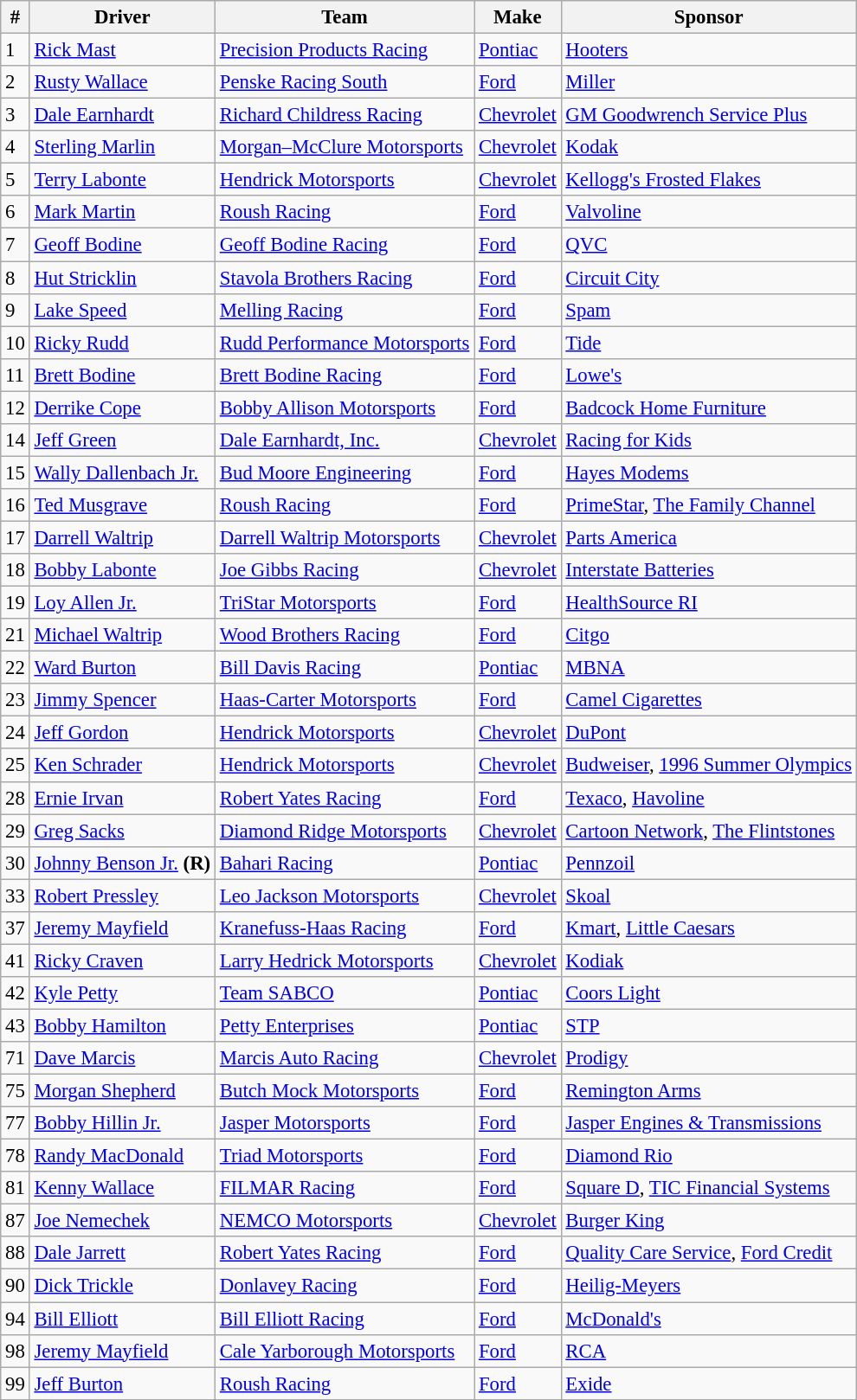<table class="wikitable" style="font-size:95%">
<tr>
<th>#</th>
<th>Driver</th>
<th>Team</th>
<th>Make</th>
<th>Sponsor</th>
</tr>
<tr>
<td>1</td>
<td><a href='#'>Rick Mast</a></td>
<td><a href='#'>Precision Products Racing</a></td>
<td><a href='#'>Pontiac</a></td>
<td><a href='#'>Hooters</a></td>
</tr>
<tr>
<td>2</td>
<td><a href='#'>Rusty Wallace</a></td>
<td><a href='#'>Penske Racing South</a></td>
<td><a href='#'>Ford</a></td>
<td><a href='#'>Miller</a></td>
</tr>
<tr>
<td>3</td>
<td><a href='#'>Dale Earnhardt</a></td>
<td><a href='#'>Richard Childress Racing</a></td>
<td><a href='#'>Chevrolet</a></td>
<td><a href='#'>GM Goodwrench Service Plus</a></td>
</tr>
<tr>
<td>4</td>
<td><a href='#'>Sterling Marlin</a></td>
<td><a href='#'>Morgan–McClure Motorsports</a></td>
<td><a href='#'>Chevrolet</a></td>
<td><a href='#'>Kodak</a></td>
</tr>
<tr>
<td>5</td>
<td><a href='#'>Terry Labonte</a></td>
<td><a href='#'>Hendrick Motorsports</a></td>
<td><a href='#'>Chevrolet</a></td>
<td><a href='#'>Kellogg's Frosted Flakes</a></td>
</tr>
<tr>
<td>6</td>
<td><a href='#'>Mark Martin</a></td>
<td><a href='#'>Roush Racing</a></td>
<td><a href='#'>Ford</a></td>
<td><a href='#'>Valvoline</a></td>
</tr>
<tr>
<td>7</td>
<td><a href='#'>Geoff Bodine</a></td>
<td><a href='#'>Geoff Bodine Racing</a></td>
<td><a href='#'>Ford</a></td>
<td><a href='#'>QVC</a></td>
</tr>
<tr>
<td>8</td>
<td><a href='#'>Hut Stricklin</a></td>
<td><a href='#'>Stavola Brothers Racing</a></td>
<td><a href='#'>Ford</a></td>
<td><a href='#'>Circuit City</a></td>
</tr>
<tr>
<td>9</td>
<td><a href='#'>Lake Speed</a></td>
<td><a href='#'>Melling Racing</a></td>
<td><a href='#'>Ford</a></td>
<td><a href='#'>Spam</a></td>
</tr>
<tr>
<td>10</td>
<td><a href='#'>Ricky Rudd</a></td>
<td><a href='#'>Rudd Performance Motorsports</a></td>
<td><a href='#'>Ford</a></td>
<td><a href='#'>Tide</a></td>
</tr>
<tr>
<td>11</td>
<td><a href='#'>Brett Bodine</a></td>
<td><a href='#'>Brett Bodine Racing</a></td>
<td><a href='#'>Ford</a></td>
<td><a href='#'>Lowe's</a></td>
</tr>
<tr>
<td>12</td>
<td><a href='#'>Derrike Cope</a></td>
<td><a href='#'>Bobby Allison Motorsports</a></td>
<td><a href='#'>Ford</a></td>
<td><a href='#'>Badcock Home Furniture</a></td>
</tr>
<tr>
<td>14</td>
<td><a href='#'>Jeff Green</a></td>
<td><a href='#'>Dale Earnhardt, Inc.</a></td>
<td><a href='#'>Chevrolet</a></td>
<td><a href='#'>Racing for Kids</a></td>
</tr>
<tr>
<td>15</td>
<td><a href='#'>Wally Dallenbach Jr.</a></td>
<td><a href='#'>Bud Moore Engineering</a></td>
<td><a href='#'>Ford</a></td>
<td><a href='#'>Hayes Modems</a></td>
</tr>
<tr>
<td>16</td>
<td><a href='#'>Ted Musgrave</a></td>
<td><a href='#'>Roush Racing</a></td>
<td><a href='#'>Ford</a></td>
<td><a href='#'>PrimeStar</a>, <a href='#'>The Family Channel</a></td>
</tr>
<tr>
<td>17</td>
<td><a href='#'>Darrell Waltrip</a></td>
<td><a href='#'>Darrell Waltrip Motorsports</a></td>
<td><a href='#'>Chevrolet</a></td>
<td><a href='#'>Parts America</a></td>
</tr>
<tr>
<td>18</td>
<td><a href='#'>Bobby Labonte</a></td>
<td><a href='#'>Joe Gibbs Racing</a></td>
<td><a href='#'>Chevrolet</a></td>
<td><a href='#'>Interstate Batteries</a></td>
</tr>
<tr>
<td>19</td>
<td><a href='#'>Loy Allen Jr.</a></td>
<td><a href='#'>TriStar Motorsports</a></td>
<td><a href='#'>Ford</a></td>
<td><a href='#'>HealthSource RI</a></td>
</tr>
<tr>
<td>21</td>
<td><a href='#'>Michael Waltrip</a></td>
<td><a href='#'>Wood Brothers Racing</a></td>
<td><a href='#'>Ford</a></td>
<td><a href='#'>Citgo</a></td>
</tr>
<tr>
<td>22</td>
<td><a href='#'>Ward Burton</a></td>
<td><a href='#'>Bill Davis Racing</a></td>
<td><a href='#'>Pontiac</a></td>
<td><a href='#'>MBNA</a></td>
</tr>
<tr>
<td>23</td>
<td><a href='#'>Jimmy Spencer</a></td>
<td><a href='#'>Haas-Carter Motorsports</a></td>
<td><a href='#'>Ford</a></td>
<td><a href='#'>Camel Cigarettes</a></td>
</tr>
<tr>
<td>24</td>
<td><a href='#'>Jeff Gordon</a></td>
<td><a href='#'>Hendrick Motorsports</a></td>
<td><a href='#'>Chevrolet</a></td>
<td><a href='#'>DuPont</a></td>
</tr>
<tr>
<td>25</td>
<td><a href='#'>Ken Schrader</a></td>
<td><a href='#'>Hendrick Motorsports</a></td>
<td><a href='#'>Chevrolet</a></td>
<td><a href='#'>Budweiser</a>, <a href='#'>1996 Summer Olympics</a></td>
</tr>
<tr>
<td>28</td>
<td><a href='#'>Ernie Irvan</a></td>
<td><a href='#'>Robert Yates Racing</a></td>
<td><a href='#'>Ford</a></td>
<td><a href='#'>Texaco</a>, <a href='#'>Havoline</a></td>
</tr>
<tr>
<td>29</td>
<td><a href='#'>Greg Sacks</a></td>
<td><a href='#'>Diamond Ridge Motorsports</a></td>
<td><a href='#'>Chevrolet</a></td>
<td><a href='#'>Cartoon Network</a>, <a href='#'>The Flintstones</a></td>
</tr>
<tr>
<td>30</td>
<td><a href='#'>Johnny Benson Jr.</a> <strong>(R)</strong></td>
<td><a href='#'>Bahari Racing</a></td>
<td><a href='#'>Pontiac</a></td>
<td><a href='#'>Pennzoil</a></td>
</tr>
<tr>
<td>33</td>
<td><a href='#'>Robert Pressley</a></td>
<td><a href='#'>Leo Jackson Motorsports</a></td>
<td><a href='#'>Chevrolet</a></td>
<td><a href='#'>Skoal</a></td>
</tr>
<tr>
<td>37</td>
<td><a href='#'>Jeremy Mayfield</a></td>
<td><a href='#'>Kranefuss-Haas Racing</a></td>
<td><a href='#'>Ford</a></td>
<td><a href='#'>Kmart</a>, <a href='#'>Little Caesars</a></td>
</tr>
<tr>
<td>41</td>
<td><a href='#'>Ricky Craven</a></td>
<td><a href='#'>Larry Hedrick Motorsports</a></td>
<td><a href='#'>Chevrolet</a></td>
<td><a href='#'>Kodiak</a></td>
</tr>
<tr>
<td>42</td>
<td><a href='#'>Kyle Petty</a></td>
<td><a href='#'>Team SABCO</a></td>
<td><a href='#'>Pontiac</a></td>
<td><a href='#'>Coors Light</a></td>
</tr>
<tr>
<td>43</td>
<td><a href='#'>Bobby Hamilton</a></td>
<td><a href='#'>Petty Enterprises</a></td>
<td><a href='#'>Pontiac</a></td>
<td><a href='#'>STP</a></td>
</tr>
<tr>
<td>71</td>
<td><a href='#'>Dave Marcis</a></td>
<td><a href='#'>Marcis Auto Racing</a></td>
<td><a href='#'>Chevrolet</a></td>
<td><a href='#'>Prodigy</a></td>
</tr>
<tr>
<td>75</td>
<td><a href='#'>Morgan Shepherd</a></td>
<td><a href='#'>Butch Mock Motorsports</a></td>
<td><a href='#'>Ford</a></td>
<td><a href='#'>Remington Arms</a></td>
</tr>
<tr>
<td>77</td>
<td><a href='#'>Bobby Hillin Jr.</a></td>
<td><a href='#'>Jasper Motorsports</a></td>
<td><a href='#'>Ford</a></td>
<td><a href='#'>Jasper Engines & Transmissions</a></td>
</tr>
<tr>
<td>78</td>
<td><a href='#'>Randy MacDonald</a></td>
<td><a href='#'>Triad Motorsports</a></td>
<td><a href='#'>Ford</a></td>
<td><a href='#'>Diamond Rio</a></td>
</tr>
<tr>
<td>81</td>
<td><a href='#'>Kenny Wallace</a></td>
<td><a href='#'>FILMAR Racing</a></td>
<td><a href='#'>Ford</a></td>
<td><a href='#'>Square D</a>, <a href='#'>TIC Financial Systems</a></td>
</tr>
<tr>
<td>87</td>
<td><a href='#'>Joe Nemechek</a></td>
<td><a href='#'>NEMCO Motorsports</a></td>
<td><a href='#'>Chevrolet</a></td>
<td><a href='#'>Burger King</a></td>
</tr>
<tr>
<td>88</td>
<td><a href='#'>Dale Jarrett</a></td>
<td><a href='#'>Robert Yates Racing</a></td>
<td><a href='#'>Ford</a></td>
<td><a href='#'>Quality Care Service</a>, <a href='#'>Ford Credit</a></td>
</tr>
<tr>
<td>90</td>
<td><a href='#'>Dick Trickle</a></td>
<td><a href='#'>Donlavey Racing</a></td>
<td><a href='#'>Ford</a></td>
<td><a href='#'>Heilig-Meyers</a></td>
</tr>
<tr>
<td>94</td>
<td><a href='#'>Bill Elliott</a></td>
<td><a href='#'>Bill Elliott Racing</a></td>
<td><a href='#'>Ford</a></td>
<td><a href='#'>McDonald's</a></td>
</tr>
<tr>
<td>98</td>
<td><a href='#'>Jeremy Mayfield</a></td>
<td><a href='#'>Cale Yarborough Motorsports</a></td>
<td><a href='#'>Ford</a></td>
<td><a href='#'>RCA</a></td>
</tr>
<tr>
<td>99</td>
<td><a href='#'>Jeff Burton</a></td>
<td><a href='#'>Roush Racing</a></td>
<td><a href='#'>Ford</a></td>
<td><a href='#'>Exide</a></td>
</tr>
</table>
